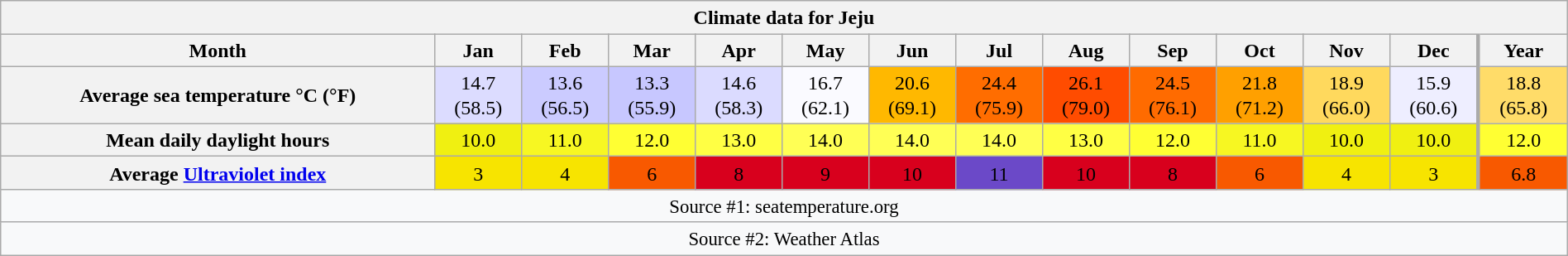<table style="width:100%;text-align:center;line-height:1.2em;margin-left:auto;margin-right:auto" class="wikitable mw-collapsible">
<tr>
<th Colspan=14>Climate data for Jeju</th>
</tr>
<tr>
<th>Month</th>
<th>Jan</th>
<th>Feb</th>
<th>Mar</th>
<th>Apr</th>
<th>May</th>
<th>Jun</th>
<th>Jul</th>
<th>Aug</th>
<th>Sep</th>
<th>Oct</th>
<th>Nov</th>
<th>Dec</th>
<th style="border-left-width:medium">Year</th>
</tr>
<tr>
<th>Average sea temperature °C (°F)</th>
<td style="background:#DCDCFF;color:#000000;">14.7<br>(58.5)</td>
<td style="background:#CBCBFF;color:#000000;">13.6<br>(56.5)</td>
<td style="background:#C7C7FF;color:#000000;">13.3<br>(55.9)</td>
<td style="background:#DBDBFF;color:#000000;">14.6<br>(58.3)</td>
<td style="background:#FAFAFF;color:#000000;">16.7<br>(62.1)</td>
<td style="background:#FFB800;color:#000000;">20.6<br>(69.1)</td>
<td style="background:#FF6D00;color:#000000;">24.4<br>(75.9)</td>
<td style="background:#FF4C00;color:#000000;">26.1<br>(79.0)</td>
<td style="background:#FF6B00;color:#000000;">24.5<br>(76.1)</td>
<td style="background:#FFA000;color:#000000;">21.8<br>(71.2)</td>
<td style="background:#FFD95D;color:#000000;">18.9<br>(66.0)</td>
<td style="background:#EEEEFF;color:#000000;">15.9<br>(60.6)</td>
<td style="background:#FFDC69;color:#000000;border-left-width:medium">18.8<br>(65.8)</td>
</tr>
<tr>
<th>Mean daily daylight hours</th>
<td style="background:#F0F011;color:#000000;">10.0</td>
<td style="background:#F7F722;color:#000000;">11.0</td>
<td style="background:#FFFF33;color:#000000;">12.0</td>
<td style="background:#FFFF44;color:#000000;">13.0</td>
<td style="background:#FFFF55;color:#000000;">14.0</td>
<td style="background:#FFFF55;color:#000000;">14.0</td>
<td style="background:#FFFF55;color:#000000;">14.0</td>
<td style="background:#FFFF44;color:#000000;">13.0</td>
<td style="background:#FFFF33;color:#000000;">12.0</td>
<td style="background:#F7F722;color:#000000;">11.0</td>
<td style="background:#F0F011;color:#000000;">10.0</td>
<td style="background:#F0F011;color:#000000;">10.0</td>
<td style="background:#FFFF33;color:#000000;border-left-width:medium">12.0</td>
</tr>
<tr>
<th>Average <a href='#'>Ultraviolet index</a></th>
<td style="background:#f7e400;color:#000000;">3</td>
<td style="background:#f7e400;color:#000000;">4</td>
<td style="background:#f85900;color:#000000;">6</td>
<td style="background:#d8001d;color:#000000;">8</td>
<td style="background:#d8001d;color:#000000;">9</td>
<td style="background:#d8001d;color:#000000;">10</td>
<td style="background:#6b49c8;color:#000000;">11</td>
<td style="background:#d8001d;color:#000000;">10</td>
<td style="background:#d8001d;color:#000000;">8</td>
<td style="background:#f85900;color:#000000;">6</td>
<td style="background:#f7e400;color:#000000;">4</td>
<td style="background:#f7e400;color:#000000;">3</td>
<td style="background:#f85900;color:#000000;border-left-width:medium">6.8</td>
</tr>
<tr>
<th Colspan=14 style="background:#f8f9fa;font-weight:normal;font-size:95%;">Source #1: seatemperature.org </th>
</tr>
<tr>
<th Colspan=14 style="background:#f8f9fa;font-weight:normal;font-size:95%;">Source #2: Weather Atlas </th>
</tr>
</table>
